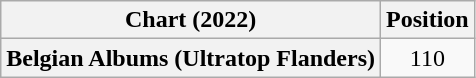<table class="wikitable plainrowheaders" style="text-align:center">
<tr>
<th scope="col">Chart (2022)</th>
<th scope="col">Position</th>
</tr>
<tr>
<th scope="row">Belgian Albums (Ultratop Flanders)</th>
<td>110</td>
</tr>
</table>
